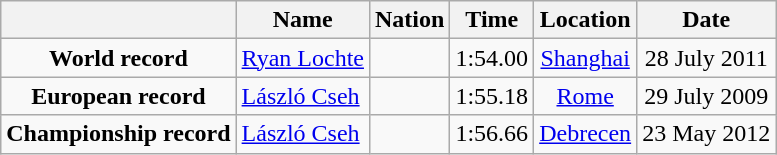<table class=wikitable style=text-align:center>
<tr>
<th></th>
<th>Name</th>
<th>Nation</th>
<th>Time</th>
<th>Location</th>
<th>Date</th>
</tr>
<tr>
<td><strong>World record</strong></td>
<td align=left><a href='#'>Ryan Lochte</a></td>
<td align=left></td>
<td align=left>1:54.00</td>
<td><a href='#'>Shanghai</a></td>
<td>28 July 2011</td>
</tr>
<tr>
<td><strong>European record</strong></td>
<td align=left><a href='#'>László Cseh</a></td>
<td align=left></td>
<td align=left>1:55.18</td>
<td><a href='#'>Rome</a></td>
<td>29 July 2009</td>
</tr>
<tr>
<td><strong>Championship record</strong></td>
<td align=left><a href='#'>László Cseh</a></td>
<td align=left></td>
<td align=left>1:56.66</td>
<td><a href='#'>Debrecen</a></td>
<td>23 May 2012</td>
</tr>
</table>
